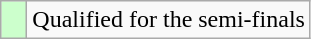<table class="wikitable">
<tr>
<td width=10px bgcolor="#ccffcc"></td>
<td>Qualified for the semi-finals</td>
</tr>
</table>
